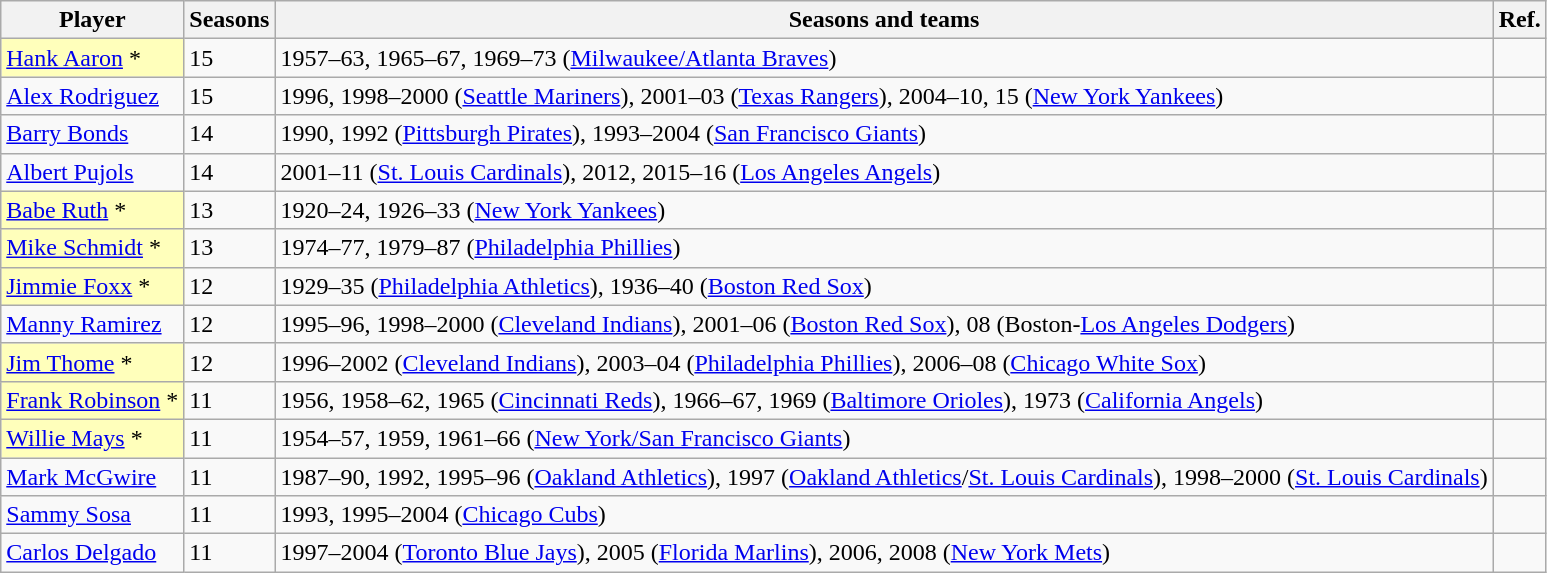<table class="wikitable">
<tr>
<th>Player</th>
<th>Seasons</th>
<th>Seasons and teams</th>
<th>Ref.</th>
</tr>
<tr>
<td style="background-color:#ffffbb"><a href='#'>Hank Aaron</a> *</td>
<td>15</td>
<td>1957–63, 1965–67, 1969–73 (<a href='#'>Milwaukee/Atlanta Braves</a>)</td>
<td></td>
</tr>
<tr>
<td><a href='#'>Alex Rodriguez</a></td>
<td>15</td>
<td>1996, 1998–2000 (<a href='#'>Seattle Mariners</a>), 2001–03 (<a href='#'>Texas Rangers</a>), 2004–10, 15 (<a href='#'>New York Yankees</a>)</td>
<td></td>
</tr>
<tr>
<td><a href='#'>Barry Bonds</a></td>
<td>14</td>
<td>1990, 1992 (<a href='#'>Pittsburgh Pirates</a>), 1993–2004 (<a href='#'>San Francisco Giants</a>)</td>
<td></td>
</tr>
<tr>
<td><a href='#'>Albert Pujols</a></td>
<td>14</td>
<td>2001–11 (<a href='#'>St. Louis Cardinals</a>), 2012, 2015–16 (<a href='#'>Los Angeles Angels</a>)</td>
<td></td>
</tr>
<tr>
<td style="background-color:#ffffbb"><a href='#'>Babe Ruth</a> *</td>
<td>13</td>
<td>1920–24, 1926–33 (<a href='#'>New York Yankees</a>)</td>
<td></td>
</tr>
<tr>
<td style="background-color:#ffffbb"><a href='#'>Mike Schmidt</a> *</td>
<td>13</td>
<td>1974–77, 1979–87 (<a href='#'>Philadelphia Phillies</a>)</td>
<td></td>
</tr>
<tr>
<td style="background-color:#ffffbb"><a href='#'>Jimmie Foxx</a> *</td>
<td>12</td>
<td>1929–35 (<a href='#'>Philadelphia Athletics</a>), 1936–40 (<a href='#'>Boston Red Sox</a>)</td>
<td></td>
</tr>
<tr>
<td><a href='#'>Manny Ramirez</a></td>
<td>12</td>
<td>1995–96, 1998–2000 (<a href='#'>Cleveland Indians</a>), 2001–06 (<a href='#'>Boston Red Sox</a>), 08 (Boston-<a href='#'>Los Angeles Dodgers</a>)</td>
<td></td>
</tr>
<tr>
<td style="background-color:#ffffbb"><a href='#'>Jim Thome</a> *</td>
<td>12</td>
<td>1996–2002 (<a href='#'>Cleveland Indians</a>), 2003–04 (<a href='#'>Philadelphia Phillies</a>), 2006–08 (<a href='#'>Chicago White Sox</a>)</td>
</tr>
<tr>
<td style="background-color:#ffffbb"><a href='#'>Frank Robinson</a> *</td>
<td>11</td>
<td>1956, 1958–62, 1965 (<a href='#'>Cincinnati Reds</a>), 1966–67, 1969 (<a href='#'>Baltimore Orioles</a>), 1973 (<a href='#'>California Angels</a>)</td>
<td></td>
</tr>
<tr>
<td style="background-color:#ffffbb"><a href='#'>Willie Mays</a> *</td>
<td>11</td>
<td>1954–57, 1959, 1961–66 (<a href='#'>New York/San Francisco Giants</a>)</td>
<td></td>
</tr>
<tr>
<td><a href='#'>Mark McGwire</a></td>
<td>11</td>
<td>1987–90, 1992, 1995–96 (<a href='#'>Oakland Athletics</a>), 1997 (<a href='#'>Oakland Athletics</a>/<a href='#'>St. Louis Cardinals</a>), 1998–2000 (<a href='#'>St. Louis Cardinals</a>)</td>
<td></td>
</tr>
<tr>
<td><a href='#'>Sammy Sosa</a></td>
<td>11</td>
<td>1993, 1995–2004 (<a href='#'>Chicago Cubs</a>)</td>
<td></td>
</tr>
<tr>
<td><a href='#'>Carlos Delgado</a></td>
<td>11</td>
<td>1997–2004 (<a href='#'>Toronto Blue Jays</a>), 2005 (<a href='#'>Florida Marlins</a>), 2006, 2008 (<a href='#'>New York Mets</a>)</td>
<td></td>
</tr>
</table>
